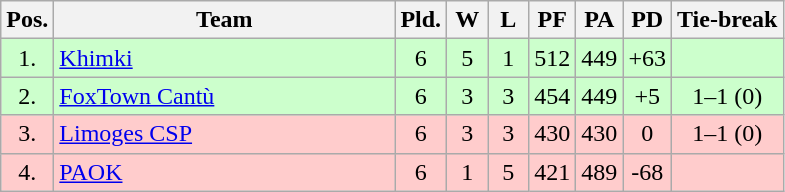<table class="wikitable" style="text-align:center">
<tr>
<th width=15>Pos.</th>
<th width=220>Team</th>
<th width=20>Pld.</th>
<th width=20>W</th>
<th width=20>L</th>
<th width=20>PF</th>
<th width=20>PA</th>
<th width=20>PD</th>
<th>Tie-break</th>
</tr>
<tr style="background:#ccffcc;">
<td>1.</td>
<td align=left> <a href='#'>Khimki</a></td>
<td>6</td>
<td>5</td>
<td>1</td>
<td>512</td>
<td>449</td>
<td>+63</td>
<td></td>
</tr>
<tr style="background:#ccffcc;">
<td>2.</td>
<td align=left> <a href='#'>FoxTown Cantù</a></td>
<td>6</td>
<td>3</td>
<td>3</td>
<td>454</td>
<td>449</td>
<td>+5</td>
<td>1–1 (0)</td>
</tr>
<tr style="background:#fcc;">
<td>3.</td>
<td align=left> <a href='#'>Limoges CSP</a></td>
<td>6</td>
<td>3</td>
<td>3</td>
<td>430</td>
<td>430</td>
<td>0</td>
<td>1–1 (0)</td>
</tr>
<tr style="background:#fcc;">
<td>4.</td>
<td align=left> <a href='#'>PAOK</a></td>
<td>6</td>
<td>1</td>
<td>5</td>
<td>421</td>
<td>489</td>
<td>-68</td>
<td></td>
</tr>
</table>
